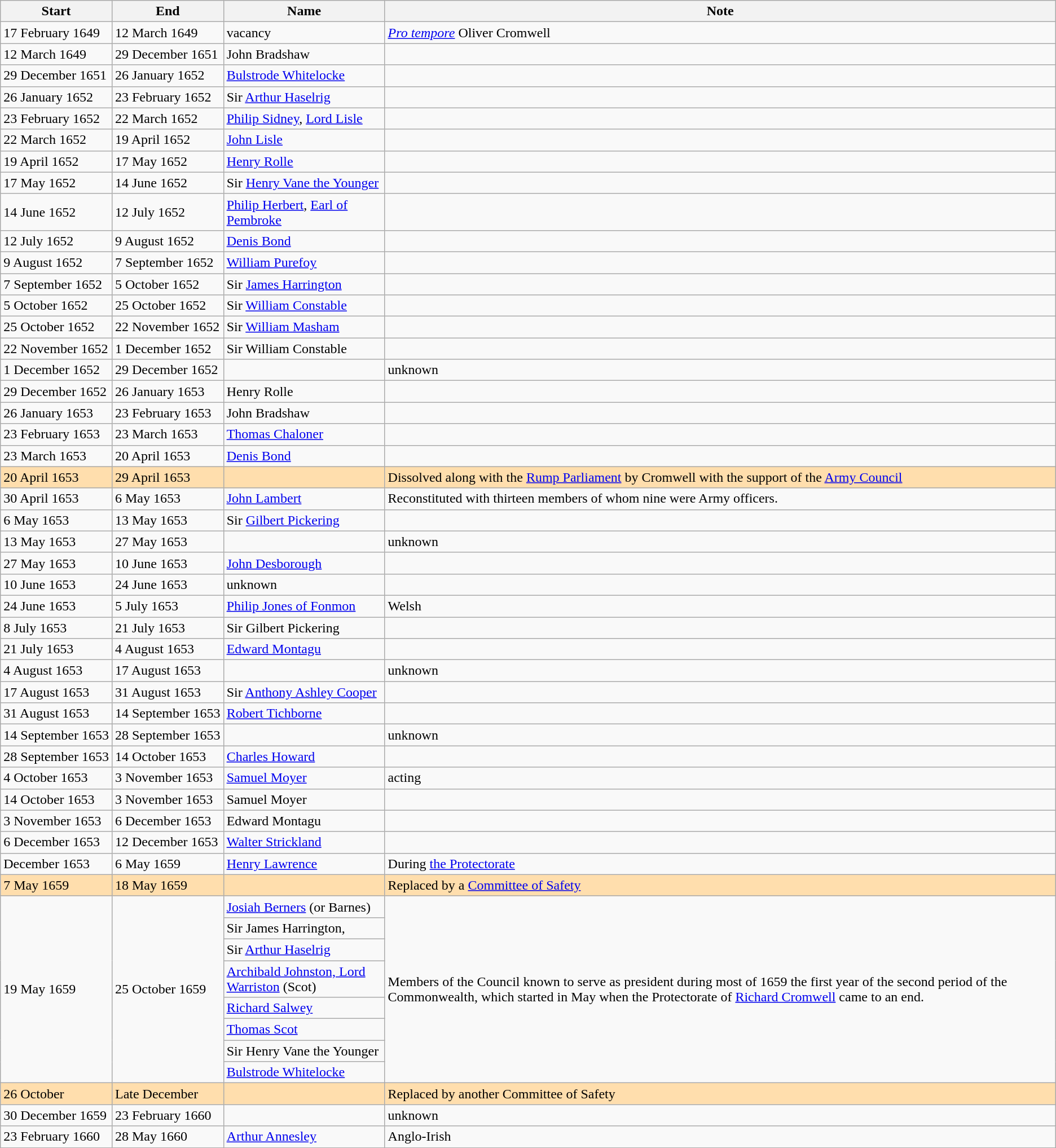<table class="wikitable">
<tr>
<th>Start</th>
<th>End</th>
<th>Name</th>
<th>Note</th>
</tr>
<tr>
<td>17 February 1649</td>
<td>12 March 1649</td>
<td>vacancy</td>
<td><em><a href='#'>Pro tempore</a></em> Oliver Cromwell</td>
</tr>
<tr>
<td>12 March 1649</td>
<td>29 December 1651</td>
<td>John Bradshaw</td>
<td></td>
</tr>
<tr>
<td>29 December 1651</td>
<td>26 January 1652</td>
<td><a href='#'>Bulstrode Whitelocke</a></td>
<td></td>
</tr>
<tr>
<td>26 January 1652</td>
<td>23 February 1652</td>
<td>Sir <a href='#'>Arthur Haselrig</a></td>
<td></td>
</tr>
<tr>
<td>23 February 1652</td>
<td>22 March 1652</td>
<td><a href='#'>Philip Sidney</a>, <a href='#'>Lord Lisle</a></td>
<td></td>
</tr>
<tr>
<td>22 March 1652</td>
<td>19 April 1652</td>
<td><a href='#'>John Lisle</a></td>
<td></td>
</tr>
<tr>
<td>19 April 1652</td>
<td>17 May 1652</td>
<td><a href='#'>Henry Rolle</a></td>
<td></td>
</tr>
<tr>
<td>17 May 1652</td>
<td>14 June 1652</td>
<td>Sir <a href='#'>Henry Vane the Younger</a></td>
<td></td>
</tr>
<tr>
<td>14 June 1652</td>
<td>12 July 1652</td>
<td><a href='#'>Philip Herbert</a>, <a href='#'>Earl of Pembroke</a></td>
<td></td>
</tr>
<tr>
<td>12 July 1652</td>
<td>9 August 1652</td>
<td><a href='#'>Denis Bond</a></td>
<td></td>
</tr>
<tr>
<td>9 August 1652</td>
<td>7 September 1652</td>
<td><a href='#'>William Purefoy</a></td>
<td></td>
</tr>
<tr>
<td>7 September 1652</td>
<td>5 October 1652</td>
<td>Sir <a href='#'>James Harrington</a></td>
<td></td>
</tr>
<tr>
<td>5 October 1652</td>
<td>25 October 1652</td>
<td>Sir <a href='#'>William Constable</a></td>
<td></td>
</tr>
<tr>
<td>25 October 1652</td>
<td>22 November 1652</td>
<td>Sir <a href='#'>William Masham</a></td>
<td></td>
</tr>
<tr>
<td>22 November 1652</td>
<td>1 December 1652</td>
<td>Sir William Constable</td>
<td></td>
</tr>
<tr>
<td>1 December 1652</td>
<td>29 December 1652</td>
<td></td>
<td>unknown</td>
</tr>
<tr>
<td>29 December 1652</td>
<td>26 January  1653</td>
<td>Henry Rolle</td>
<td></td>
</tr>
<tr>
<td>26 January  1653</td>
<td>23 February 1653</td>
<td>John Bradshaw</td>
<td></td>
</tr>
<tr>
<td>23 February 1653</td>
<td>23 March 1653</td>
<td><a href='#'>Thomas Chaloner</a></td>
<td></td>
</tr>
<tr>
<td>23 March 1653</td>
<td>20 April 1653</td>
<td><a href='#'>Denis Bond</a></td>
<td></td>
</tr>
<tr style="background:#ffdead;">
<td>20 April 1653</td>
<td>29 April 1653</td>
<td></td>
<td>Dissolved along with the <a href='#'>Rump Parliament</a> by Cromwell with the support of the <a href='#'>Army Council</a></td>
</tr>
<tr>
<td>30 April 1653</td>
<td>6 May 1653</td>
<td><a href='#'>John Lambert</a></td>
<td>Reconstituted with thirteen members of whom nine were Army officers.</td>
</tr>
<tr>
<td>6 May 1653</td>
<td>13 May 1653</td>
<td>Sir <a href='#'>Gilbert Pickering</a></td>
<td></td>
</tr>
<tr>
<td>13 May 1653</td>
<td>27 May 1653</td>
<td></td>
<td>unknown</td>
</tr>
<tr>
<td>27 May 1653</td>
<td>10 June 1653</td>
<td><a href='#'>John Desborough</a></td>
<td></td>
</tr>
<tr>
<td>10 June 1653</td>
<td>24 June 1653</td>
<td>unknown</td>
<td></td>
</tr>
<tr>
<td>24 June 1653</td>
<td>5 July 1653</td>
<td><a href='#'>Philip Jones of Fonmon</a></td>
<td>Welsh</td>
</tr>
<tr>
<td>8 July 1653</td>
<td>21 July 1653</td>
<td>Sir Gilbert Pickering</td>
<td></td>
</tr>
<tr>
<td>21 July 1653</td>
<td>4 August 1653</td>
<td><a href='#'>Edward Montagu</a></td>
<td></td>
</tr>
<tr>
<td>4 August 1653</td>
<td>17 August 1653</td>
<td></td>
<td>unknown</td>
</tr>
<tr>
<td>17 August 1653</td>
<td>31 August 1653</td>
<td>Sir <a href='#'>Anthony Ashley Cooper</a></td>
<td></td>
</tr>
<tr>
<td>31 August 1653</td>
<td>14 September 1653</td>
<td><a href='#'>Robert Tichborne</a></td>
<td></td>
</tr>
<tr>
<td>14 September 1653</td>
<td>28 September 1653</td>
<td></td>
<td>unknown</td>
</tr>
<tr>
<td>28 September 1653</td>
<td>14 October 1653</td>
<td><a href='#'>Charles Howard</a></td>
<td></td>
</tr>
<tr>
<td>4 October 1653</td>
<td>3 November 1653</td>
<td><a href='#'>Samuel Moyer</a></td>
<td>acting</td>
</tr>
<tr>
<td>14 October 1653</td>
<td>3 November 1653</td>
<td>Samuel Moyer</td>
<td></td>
</tr>
<tr>
<td>3 November 1653</td>
<td>6 December 1653</td>
<td>Edward Montagu</td>
<td></td>
</tr>
<tr>
<td>6 December 1653</td>
<td>12 December 1653</td>
<td><a href='#'>Walter Strickland</a></td>
<td></td>
</tr>
<tr>
<td>December 1653</td>
<td>6 May 1659</td>
<td><a href='#'>Henry Lawrence</a></td>
<td>During <a href='#'>the Protectorate</a></td>
</tr>
<tr style="background:#ffdead;">
<td>7 May 1659</td>
<td>18 May 1659</td>
<td></td>
<td>Replaced by a <a href='#'>Committee of Safety</a></td>
</tr>
<tr>
<td rowspan=8>19 May 1659</td>
<td rowspan=8>25 October 1659</td>
<td><a href='#'>Josiah Berners</a> (or Barnes)</td>
<td rowspan=8>Members of the Council known to serve as president during most of 1659 the first year of the second period of the Commonwealth, which started in May when the Protectorate of <a href='#'>Richard Cromwell</a> came to an end.</td>
</tr>
<tr>
<td>Sir James Harrington,</td>
</tr>
<tr>
<td>Sir <a href='#'>Arthur Haselrig</a></td>
</tr>
<tr>
<td><a href='#'>Archibald Johnston, Lord Warriston</a> (Scot)</td>
</tr>
<tr>
<td><a href='#'>Richard Salwey</a></td>
</tr>
<tr>
<td><a href='#'>Thomas Scot</a></td>
</tr>
<tr>
<td>Sir Henry Vane the Younger</td>
</tr>
<tr>
<td><a href='#'>Bulstrode Whitelocke</a></td>
</tr>
<tr style="background:#ffdead;">
<td>26 October</td>
<td>Late December</td>
<td></td>
<td>Replaced by another Committee of Safety</td>
</tr>
<tr>
<td>30 December 1659</td>
<td>23 February 1660</td>
<td></td>
<td>unknown</td>
</tr>
<tr>
<td>23 February 1660</td>
<td>28 May 1660</td>
<td><a href='#'>Arthur Annesley</a></td>
<td>Anglo-Irish</td>
</tr>
</table>
